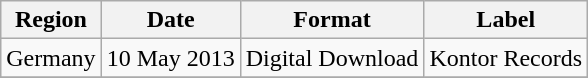<table class=wikitable>
<tr>
<th>Region</th>
<th>Date</th>
<th>Format</th>
<th>Label</th>
</tr>
<tr>
<td>Germany</td>
<td>10 May 2013</td>
<td>Digital Download</td>
<td>Kontor Records</td>
</tr>
<tr>
</tr>
</table>
